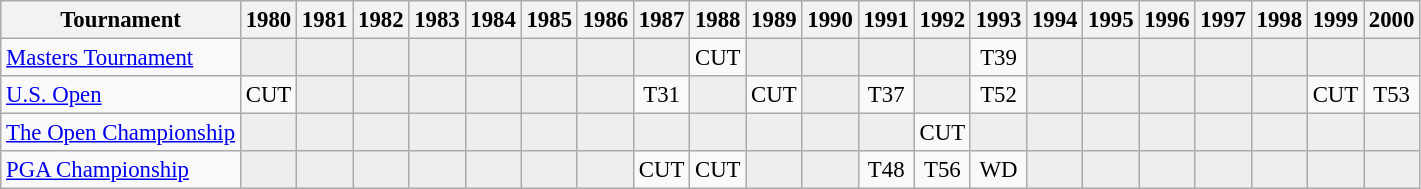<table class="wikitable" style="font-size:95%;text-align:center;">
<tr>
<th>Tournament</th>
<th>1980</th>
<th>1981</th>
<th>1982</th>
<th>1983</th>
<th>1984</th>
<th>1985</th>
<th>1986</th>
<th>1987</th>
<th>1988</th>
<th>1989</th>
<th>1990</th>
<th>1991</th>
<th>1992</th>
<th>1993</th>
<th>1994</th>
<th>1995</th>
<th>1996</th>
<th>1997</th>
<th>1998</th>
<th>1999</th>
<th>2000</th>
</tr>
<tr>
<td align=left><a href='#'>Masters Tournament</a></td>
<td style="background:#eeeeee;"></td>
<td style="background:#eeeeee;"></td>
<td style="background:#eeeeee;"></td>
<td style="background:#eeeeee;"></td>
<td style="background:#eeeeee;"></td>
<td style="background:#eeeeee;"></td>
<td style="background:#eeeeee;"></td>
<td style="background:#eeeeee;"></td>
<td>CUT</td>
<td style="background:#eeeeee;"></td>
<td style="background:#eeeeee;"></td>
<td style="background:#eeeeee;"></td>
<td style="background:#eeeeee;"></td>
<td>T39</td>
<td style="background:#eeeeee;"></td>
<td style="background:#eeeeee;"></td>
<td style="background:#eeeeee;"></td>
<td style="background:#eeeeee;"></td>
<td style="background:#eeeeee;"></td>
<td style="background:#eeeeee;"></td>
<td style="background:#eeeeee;"></td>
</tr>
<tr>
<td align=left><a href='#'>U.S. Open</a></td>
<td>CUT</td>
<td style="background:#eeeeee;"></td>
<td style="background:#eeeeee;"></td>
<td style="background:#eeeeee;"></td>
<td style="background:#eeeeee;"></td>
<td style="background:#eeeeee;"></td>
<td style="background:#eeeeee;"></td>
<td>T31</td>
<td style="background:#eeeeee;"></td>
<td>CUT</td>
<td style="background:#eeeeee;"></td>
<td>T37</td>
<td style="background:#eeeeee;"></td>
<td>T52</td>
<td style="background:#eeeeee;"></td>
<td style="background:#eeeeee;"></td>
<td style="background:#eeeeee;"></td>
<td style="background:#eeeeee;"></td>
<td style="background:#eeeeee;"></td>
<td>CUT</td>
<td>T53</td>
</tr>
<tr>
<td align=left><a href='#'>The Open Championship</a></td>
<td style="background:#eeeeee;"></td>
<td style="background:#eeeeee;"></td>
<td style="background:#eeeeee;"></td>
<td style="background:#eeeeee;"></td>
<td style="background:#eeeeee;"></td>
<td style="background:#eeeeee;"></td>
<td style="background:#eeeeee;"></td>
<td style="background:#eeeeee;"></td>
<td style="background:#eeeeee;"></td>
<td style="background:#eeeeee;"></td>
<td style="background:#eeeeee;"></td>
<td style="background:#eeeeee;"></td>
<td>CUT</td>
<td style="background:#eeeeee;"></td>
<td style="background:#eeeeee;"></td>
<td style="background:#eeeeee;"></td>
<td style="background:#eeeeee;"></td>
<td style="background:#eeeeee;"></td>
<td style="background:#eeeeee;"></td>
<td style="background:#eeeeee;"></td>
<td style="background:#eeeeee;"></td>
</tr>
<tr>
<td align=left><a href='#'>PGA Championship</a></td>
<td style="background:#eeeeee;"></td>
<td style="background:#eeeeee;"></td>
<td style="background:#eeeeee;"></td>
<td style="background:#eeeeee;"></td>
<td style="background:#eeeeee;"></td>
<td style="background:#eeeeee;"></td>
<td style="background:#eeeeee;"></td>
<td>CUT</td>
<td>CUT</td>
<td style="background:#eeeeee;"></td>
<td style="background:#eeeeee;"></td>
<td>T48</td>
<td>T56</td>
<td>WD</td>
<td style="background:#eeeeee;"></td>
<td style="background:#eeeeee;"></td>
<td style="background:#eeeeee;"></td>
<td style="background:#eeeeee;"></td>
<td style="background:#eeeeee;"></td>
<td style="background:#eeeeee;"></td>
<td style="background:#eeeeee;"></td>
</tr>
</table>
